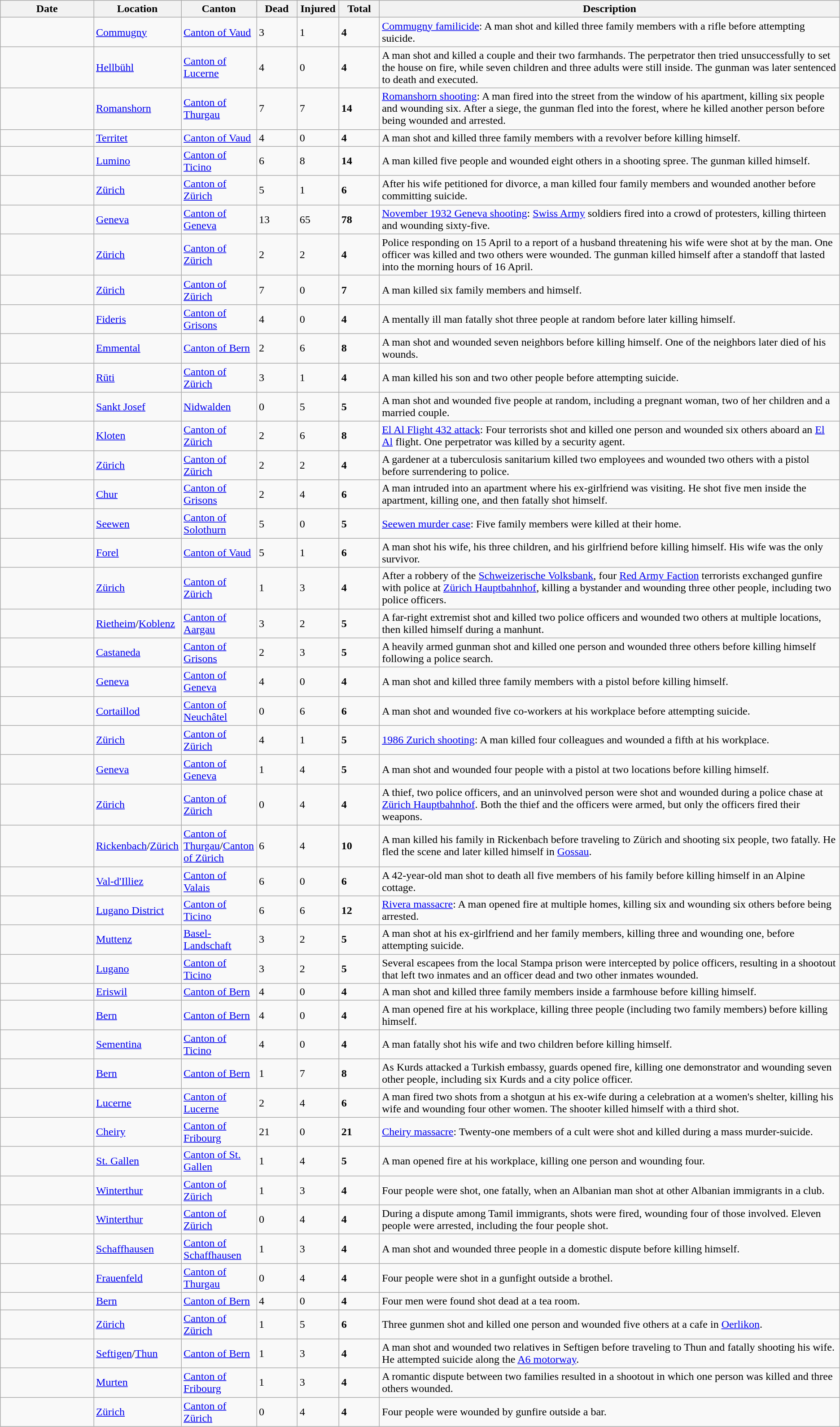<table class="wikitable sortable mw-datatable">
<tr>
<th width=12%>Date</th>
<th width=6%>Location</th>
<th width=7%>Canton</th>
<th width=5%>Dead</th>
<th width=5%>Injured</th>
<th width=5%>Total</th>
<th class="unsortable" width=60%>Description</th>
</tr>
<tr>
<td></td>
<td><a href='#'>Commugny</a></td>
<td><a href='#'>Canton of Vaud</a></td>
<td>3</td>
<td>1</td>
<td><strong>4</strong></td>
<td><a href='#'>Commugny familicide</a>: A man shot and killed three family members with a rifle before attempting suicide.</td>
</tr>
<tr>
<td></td>
<td><a href='#'>Hellbühl</a></td>
<td><a href='#'>Canton of Lucerne</a></td>
<td>4</td>
<td>0</td>
<td><strong>4</strong></td>
<td>A man shot and killed a couple and their two farmhands. The perpetrator then tried unsuccessfully to set the house on fire, while seven children and three adults were still inside. The gunman was later sentenced to death and executed.</td>
</tr>
<tr>
<td></td>
<td><a href='#'>Romanshorn</a></td>
<td><a href='#'>Canton of Thurgau</a></td>
<td>7</td>
<td>7</td>
<td><strong>14</strong></td>
<td><a href='#'>Romanshorn shooting</a>: A man fired into the street from the window of his apartment, killing six people and wounding six. After a siege, the gunman fled into the forest, where he killed another person before being wounded and arrested.</td>
</tr>
<tr>
<td></td>
<td><a href='#'>Territet</a></td>
<td><a href='#'>Canton of Vaud</a></td>
<td>4</td>
<td>0</td>
<td><strong>4</strong></td>
<td>A man shot and killed three family members with a revolver before killing himself.</td>
</tr>
<tr>
<td></td>
<td><a href='#'>Lumino</a></td>
<td><a href='#'>Canton of Ticino</a></td>
<td>6</td>
<td>8</td>
<td><strong>14</strong></td>
<td>A man killed five people and wounded eight others in a shooting spree. The gunman killed himself.</td>
</tr>
<tr>
<td></td>
<td><a href='#'>Zürich</a></td>
<td><a href='#'>Canton of Zürich</a></td>
<td>5</td>
<td>1</td>
<td><strong>6</strong></td>
<td>After his wife petitioned for divorce, a man killed four family members and wounded another before committing suicide.</td>
</tr>
<tr>
<td></td>
<td><a href='#'>Geneva</a></td>
<td><a href='#'>Canton of Geneva</a></td>
<td>13</td>
<td>65</td>
<td><strong>78</strong></td>
<td><a href='#'>November 1932 Geneva shooting</a>: <a href='#'>Swiss Army</a> soldiers fired into a crowd of protesters, killing thirteen and wounding sixty-five.</td>
</tr>
<tr>
<td></td>
<td><a href='#'>Zürich</a></td>
<td><a href='#'>Canton of Zürich</a></td>
<td>2</td>
<td>2</td>
<td><strong>4</strong></td>
<td>Police responding on 15 April to a report of a husband threatening his wife were shot at by the man. One officer was killed and two others were wounded. The gunman killed himself after a standoff that lasted into the morning hours of 16 April.</td>
</tr>
<tr>
<td></td>
<td><a href='#'>Zürich</a></td>
<td><a href='#'>Canton of Zürich</a></td>
<td>7</td>
<td>0</td>
<td><strong>7</strong></td>
<td>A man killed six family members and himself.</td>
</tr>
<tr>
<td></td>
<td><a href='#'>Fideris</a></td>
<td><a href='#'>Canton of Grisons</a></td>
<td>4</td>
<td>0</td>
<td><strong>4</strong></td>
<td>A mentally ill man fatally shot three people at random before later killing himself.</td>
</tr>
<tr>
<td></td>
<td><a href='#'>Emmental</a></td>
<td><a href='#'>Canton of Bern</a></td>
<td>2</td>
<td>6</td>
<td><strong>8</strong></td>
<td>A man shot and wounded seven neighbors before killing himself. One of the neighbors later died of his wounds.</td>
</tr>
<tr>
<td></td>
<td><a href='#'>Rüti</a></td>
<td><a href='#'>Canton of Zürich</a></td>
<td>3</td>
<td>1</td>
<td><strong>4</strong></td>
<td>A man killed his son and two other people before attempting suicide.</td>
</tr>
<tr>
<td></td>
<td><a href='#'>Sankt Josef</a></td>
<td><a href='#'>Nidwalden</a></td>
<td>0</td>
<td>5</td>
<td><strong>5</strong></td>
<td>A man shot and wounded five people at random, including a pregnant woman, two of her children and a married couple.</td>
</tr>
<tr>
<td></td>
<td><a href='#'>Kloten</a></td>
<td><a href='#'>Canton of Zürich</a></td>
<td>2</td>
<td>6</td>
<td><strong>8</strong></td>
<td><a href='#'>El Al Flight 432 attack</a>: Four terrorists shot and killed one person and wounded six others aboard an <a href='#'>El Al</a> flight. One perpetrator was killed by a security agent.</td>
</tr>
<tr>
<td></td>
<td><a href='#'>Zürich</a></td>
<td><a href='#'>Canton of Zürich</a></td>
<td>2</td>
<td>2</td>
<td><strong>4</strong></td>
<td>A gardener at a tuberculosis sanitarium killed two employees and wounded two others with a pistol before surrendering to police.</td>
</tr>
<tr>
<td></td>
<td><a href='#'>Chur</a></td>
<td><a href='#'>Canton of Grisons</a></td>
<td>2</td>
<td>4</td>
<td><strong>6</strong></td>
<td>A man intruded into an apartment where his ex-girlfriend was visiting. He shot five men inside the apartment, killing one, and then fatally shot himself.</td>
</tr>
<tr>
<td></td>
<td><a href='#'>Seewen</a></td>
<td><a href='#'>Canton of Solothurn</a></td>
<td>5</td>
<td>0</td>
<td><strong>5</strong></td>
<td><a href='#'>Seewen murder case</a>: Five family members were killed at their home.</td>
</tr>
<tr>
<td></td>
<td><a href='#'>Forel</a></td>
<td><a href='#'>Canton of Vaud</a></td>
<td>5</td>
<td>1</td>
<td><strong>6</strong></td>
<td>A man shot his wife, his three children, and his girlfriend before killing himself. His wife was the only survivor.</td>
</tr>
<tr>
<td></td>
<td><a href='#'>Zürich</a></td>
<td><a href='#'>Canton of Zürich</a></td>
<td>1</td>
<td>3</td>
<td><strong>4</strong></td>
<td>After a robbery of the <a href='#'>Schweizerische Volksbank</a>, four <a href='#'>Red Army Faction</a> terrorists exchanged gunfire with police at <a href='#'>Zürich Hauptbahnhof</a>, killing a bystander and wounding three other people, including two police officers.</td>
</tr>
<tr>
<td></td>
<td><a href='#'>Rietheim</a>/<a href='#'>Koblenz</a></td>
<td><a href='#'>Canton of Aargau</a></td>
<td>3</td>
<td>2</td>
<td><strong>5</strong></td>
<td>A far-right extremist shot and killed two police officers and wounded two others at multiple locations, then killed himself during a manhunt.</td>
</tr>
<tr>
<td></td>
<td><a href='#'>Castaneda</a></td>
<td><a href='#'>Canton of Grisons</a></td>
<td>2</td>
<td>3</td>
<td><strong>5</strong></td>
<td>A heavily armed gunman shot and killed one person and wounded three others before killing himself following a police search.</td>
</tr>
<tr>
<td></td>
<td><a href='#'>Geneva</a></td>
<td><a href='#'>Canton of Geneva</a></td>
<td>4</td>
<td>0</td>
<td><strong>4</strong></td>
<td>A man shot and killed three family members with a pistol before killing himself.</td>
</tr>
<tr>
<td></td>
<td><a href='#'>Cortaillod</a></td>
<td><a href='#'>Canton of Neuchâtel</a></td>
<td>0</td>
<td>6</td>
<td><strong>6</strong></td>
<td>A man shot and wounded five co-workers at his workplace before attempting suicide.</td>
</tr>
<tr>
<td></td>
<td><a href='#'>Zürich</a></td>
<td><a href='#'>Canton of Zürich</a></td>
<td>4</td>
<td>1</td>
<td><strong>5</strong></td>
<td><a href='#'>1986 Zurich shooting</a>: A man killed four colleagues and wounded a fifth at his workplace.</td>
</tr>
<tr>
<td></td>
<td><a href='#'>Geneva</a></td>
<td><a href='#'>Canton of Geneva</a></td>
<td>1</td>
<td>4</td>
<td><strong>5</strong></td>
<td>A man shot and wounded four people with a pistol at two locations before killing himself.</td>
</tr>
<tr>
<td></td>
<td><a href='#'>Zürich</a></td>
<td><a href='#'>Canton of Zürich</a></td>
<td>0</td>
<td>4</td>
<td><strong>4</strong></td>
<td>A thief, two police officers, and an uninvolved person were shot and wounded during a police chase at <a href='#'>Zürich Hauptbahnhof</a>. Both the thief and the officers were armed, but only the officers fired their weapons.</td>
</tr>
<tr>
<td></td>
<td><a href='#'>Rickenbach</a>/<a href='#'>Zürich</a></td>
<td><a href='#'>Canton of Thurgau</a>/<a href='#'>Canton of Zürich</a></td>
<td>6</td>
<td>4</td>
<td><strong>10</strong></td>
<td>A man killed his family in Rickenbach before traveling to Zürich and shooting six people, two fatally. He fled the scene and later killed himself in <a href='#'>Gossau</a>.</td>
</tr>
<tr>
<td></td>
<td><a href='#'>Val-d'Illiez</a></td>
<td><a href='#'>Canton of Valais</a></td>
<td>6</td>
<td>0</td>
<td><strong>6</strong></td>
<td>A 42-year-old man shot to death all five members of his family before killing himself in an Alpine cottage.</td>
</tr>
<tr>
<td></td>
<td><a href='#'>Lugano District</a></td>
<td><a href='#'>Canton of Ticino</a></td>
<td>6</td>
<td>6</td>
<td><strong>12</strong></td>
<td><a href='#'>Rivera massacre</a>: A man opened fire at multiple homes, killing six and wounding six others before being arrested.</td>
</tr>
<tr>
<td></td>
<td><a href='#'>Muttenz</a></td>
<td><a href='#'>Basel-Landschaft</a></td>
<td>3</td>
<td>2</td>
<td><strong>5</strong></td>
<td>A man shot at his ex-girlfriend and her family members, killing three and wounding one, before attempting suicide.</td>
</tr>
<tr>
<td></td>
<td><a href='#'>Lugano</a></td>
<td><a href='#'>Canton of Ticino</a></td>
<td>3</td>
<td>2</td>
<td><strong>5</strong></td>
<td>Several escapees from the local Stampa prison were intercepted by police officers, resulting in a shootout that left two inmates and an officer dead and two other inmates wounded.</td>
</tr>
<tr>
<td></td>
<td><a href='#'>Eriswil</a></td>
<td><a href='#'>Canton of Bern</a></td>
<td>4</td>
<td>0</td>
<td><strong>4</strong></td>
<td>A man shot and killed three family members inside a farmhouse before killing himself.</td>
</tr>
<tr>
<td></td>
<td><a href='#'>Bern</a></td>
<td><a href='#'>Canton of Bern</a></td>
<td>4</td>
<td>0</td>
<td><strong>4</strong></td>
<td>A man opened fire at his workplace, killing three people (including two family members) before killing himself.</td>
</tr>
<tr>
<td></td>
<td><a href='#'>Sementina</a></td>
<td><a href='#'>Canton of Ticino</a></td>
<td>4</td>
<td>0</td>
<td><strong>4</strong></td>
<td>A man fatally shot his wife and two children before killing himself.</td>
</tr>
<tr>
<td></td>
<td><a href='#'>Bern</a></td>
<td><a href='#'>Canton of Bern</a></td>
<td>1</td>
<td>7</td>
<td><strong>8</strong></td>
<td>As Kurds attacked a Turkish embassy, guards opened fire, killing one demonstrator and wounding seven other people, including six Kurds and a city police officer.</td>
</tr>
<tr>
<td></td>
<td><a href='#'>Lucerne</a></td>
<td><a href='#'>Canton of Lucerne</a></td>
<td>2</td>
<td>4</td>
<td><strong>6</strong></td>
<td>A man fired two shots from a shotgun at his ex-wife during a celebration at a women's shelter, killing his wife and wounding four other women. The shooter killed himself with a third shot.</td>
</tr>
<tr>
<td></td>
<td><a href='#'>Cheiry</a></td>
<td><a href='#'>Canton of Fribourg</a></td>
<td>21</td>
<td>0</td>
<td><strong>21</strong></td>
<td><a href='#'>Cheiry massacre</a>: Twenty-one members of a cult were shot and killed during a mass murder-suicide.</td>
</tr>
<tr>
<td></td>
<td><a href='#'>St. Gallen</a></td>
<td><a href='#'>Canton of St. Gallen</a></td>
<td>1</td>
<td>4</td>
<td><strong>5</strong></td>
<td>A man opened fire at his workplace, killing one person and wounding four.</td>
</tr>
<tr>
<td></td>
<td><a href='#'>Winterthur</a></td>
<td><a href='#'>Canton of Zürich</a></td>
<td>1</td>
<td>3</td>
<td><strong>4</strong></td>
<td>Four people were shot, one fatally, when an Albanian man shot at other Albanian immigrants in a club.</td>
</tr>
<tr>
<td></td>
<td><a href='#'>Winterthur</a></td>
<td><a href='#'>Canton of Zürich</a></td>
<td>0</td>
<td>4</td>
<td><strong>4</strong></td>
<td>During a dispute among Tamil immigrants, shots were fired, wounding four of those involved. Eleven people were arrested, including the four people shot.</td>
</tr>
<tr>
<td></td>
<td><a href='#'>Schaffhausen</a></td>
<td><a href='#'>Canton of Schaffhausen</a></td>
<td>1</td>
<td>3</td>
<td><strong>4</strong></td>
<td>A man shot and wounded three people in a domestic dispute before killing himself.</td>
</tr>
<tr>
<td></td>
<td><a href='#'>Frauenfeld</a></td>
<td><a href='#'>Canton of Thurgau</a></td>
<td>0</td>
<td>4</td>
<td><strong>4</strong></td>
<td>Four people were shot in a gunfight outside a brothel.</td>
</tr>
<tr>
<td></td>
<td><a href='#'>Bern</a></td>
<td><a href='#'>Canton of Bern</a></td>
<td>4</td>
<td>0</td>
<td><strong>4</strong></td>
<td>Four men were found shot dead at a tea room.</td>
</tr>
<tr>
<td></td>
<td><a href='#'>Zürich</a></td>
<td><a href='#'>Canton of Zürich</a></td>
<td>1</td>
<td>5</td>
<td><strong>6</strong></td>
<td>Three gunmen shot and killed one person and wounded five others at a cafe in <a href='#'>Oerlikon</a>.</td>
</tr>
<tr>
<td></td>
<td><a href='#'>Seftigen</a>/<a href='#'>Thun</a></td>
<td><a href='#'>Canton of Bern</a></td>
<td>1</td>
<td>3</td>
<td><strong>4</strong></td>
<td>A man shot and wounded two relatives in Seftigen before traveling to Thun and fatally shooting his wife. He attempted suicide along the <a href='#'>A6 motorway</a>.</td>
</tr>
<tr>
<td></td>
<td><a href='#'>Murten</a></td>
<td><a href='#'>Canton of Fribourg</a></td>
<td>1</td>
<td>3</td>
<td><strong>4</strong></td>
<td>A romantic dispute between two families resulted in a shootout in which one person was killed and three others wounded.</td>
</tr>
<tr>
<td></td>
<td><a href='#'>Zürich</a></td>
<td><a href='#'>Canton of Zürich</a></td>
<td>0</td>
<td>4</td>
<td><strong>4</strong></td>
<td>Four people were wounded by gunfire outside a bar.</td>
</tr>
</table>
